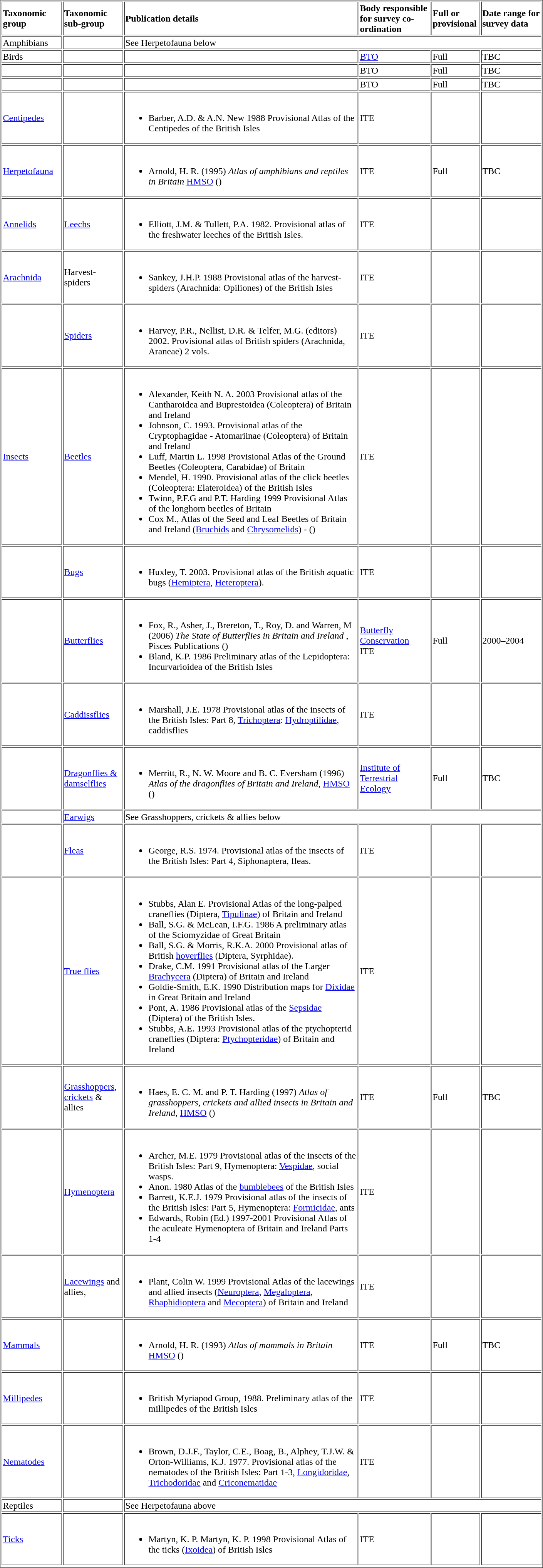<table border="1">
<tr>
<td style="width:100px"><strong>Taxonomic group</strong></td>
<td style="width:100px"><strong>Taxonomic sub-group</strong></td>
<td style="width:400px"><strong>Publication details</strong></td>
<td style="width:120px"><strong>Body responsible for survey co-ordination</strong></td>
<td style="width:80px"><strong>Full or provisional</strong></td>
<td style="width:100px"><strong>Date range for survey data</strong></td>
</tr>
<tr>
<td>Amphibians</td>
<td></td>
<td colspan="4">See Herpetofauna below</td>
</tr>
<tr>
<td>Birds</td>
<td></td>
<td></td>
<td><a href='#'>BTO</a></td>
<td>Full</td>
<td>TBC</td>
</tr>
<tr>
<td></td>
<td></td>
<td></td>
<td>BTO</td>
<td>Full</td>
<td>TBC</td>
</tr>
<tr>
<td></td>
<td></td>
<td></td>
<td>BTO</td>
<td>Full</td>
<td>TBC</td>
</tr>
<tr>
<td><a href='#'>Centipedes</a></td>
<td></td>
<td><br><ul><li>Barber, A.D. & A.N. New 1988 Provisional Atlas of the Centipedes of the British Isles</li></ul></td>
<td>ITE</td>
<td></td>
<td></td>
</tr>
<tr>
<td><a href='#'>Herpetofauna</a></td>
<td></td>
<td><br><ul><li>Arnold, H. R. (1995) <em>Atlas of amphibians and reptiles in Britain</em> <a href='#'>HMSO</a> ()</li></ul></td>
<td>ITE</td>
<td>Full</td>
<td>TBC</td>
</tr>
<tr>
<td><a href='#'>Annelids</a></td>
<td><a href='#'>Leechs</a></td>
<td><br><ul><li>Elliott, J.M. & Tullett, P.A. 1982. Provisional atlas of the freshwater leeches of the British Isles.</li></ul></td>
<td>ITE</td>
<td></td>
<td></td>
</tr>
<tr>
<td><a href='#'>Arachnida</a></td>
<td>Harvest-spiders</td>
<td><br><ul><li>Sankey, J.H.P. 1988 Provisional atlas of the harvest-spiders (Arachnida: Opiliones) of the British Isles</li></ul></td>
<td>ITE</td>
<td></td>
<td></td>
</tr>
<tr>
<td></td>
<td><a href='#'>Spiders</a></td>
<td><br><ul><li>Harvey, P.R., Nellist, D.R. & Telfer, M.G. (editors) 2002. Provisional atlas of British spiders (Arachnida, Araneae) 2 vols.</li></ul></td>
<td>ITE</td>
<td></td>
<td></td>
</tr>
<tr>
<td><a href='#'>Insects</a></td>
<td><a href='#'>Beetles</a></td>
<td><br><ul><li>Alexander, Keith N. A. 2003 Provisional atlas of the Cantharoidea and Buprestoidea (Coleoptera) of Britain and Ireland</li><li>Johnson, C. 1993. Provisional atlas of the Cryptophagidae - Atomariinae (Coleoptera) of Britain and Ireland</li><li>Luff, Martin L. 1998 Provisional Atlas of the Ground Beetles (Coleoptera, Carabidae) of Britain</li><li>Mendel, H. 1990. Provisional atlas of the click beetles (Coleoptera: Elateroidea) of the British Isles</li><li>Twinn, P.F.G and P.T. Harding 1999 Provisional Atlas of the longhorn beetles of Britain</li><li>Cox M., Atlas of the Seed and Leaf Beetles of Britain and Ireland (<a href='#'>Bruchids</a>  and <a href='#'>Chrysomelids</a>) - ()</li></ul></td>
<td>ITE</td>
<td></td>
<td></td>
</tr>
<tr>
<td></td>
<td><a href='#'>Bugs</a></td>
<td><br><ul><li>Huxley, T. 2003. Provisional atlas of the British aquatic bugs (<a href='#'>Hemiptera</a>, <a href='#'>Heteroptera</a>).</li></ul></td>
<td>ITE</td>
<td></td>
<td></td>
</tr>
<tr>
<td></td>
<td><a href='#'>Butterflies</a></td>
<td><br><ul><li>Fox, R., Asher, J., Brereton, T., Roy, D. and Warren, M (2006) <em>The State of Butterflies in Britain and Ireland </em>, Pisces Publications ()</li><li>Bland, K.P. 1986 Preliminary atlas of the Lepidoptera: Incurvarioidea of the British Isles</li></ul></td>
<td><a href='#'>Butterfly Conservation</a><br>ITE</td>
<td>Full</td>
<td>2000–2004</td>
</tr>
<tr>
<td></td>
<td><a href='#'>Caddissflies</a></td>
<td><br><ul><li>Marshall, J.E. 1978 Provisional atlas of the insects of the British Isles: Part 8, <a href='#'>Trichoptera</a>: <a href='#'>Hydroptilidae</a>, caddisflies</li></ul></td>
<td>ITE</td>
<td></td>
<td></td>
</tr>
<tr>
<td></td>
<td><a href='#'>Dragonflies & damselflies</a></td>
<td><br><ul><li>Merritt, R., N. W. Moore and B. C. Eversham (1996) <em>Atlas of the dragonflies of Britain and Ireland</em>, <a href='#'>HMSO</a> ()</li></ul></td>
<td><a href='#'>Institute of Terrestrial Ecology</a></td>
<td>Full</td>
<td>TBC</td>
</tr>
<tr>
<td></td>
<td><a href='#'>Earwigs</a></td>
<td colspan="4">See Grasshoppers, crickets & allies below</td>
</tr>
<tr>
<td></td>
<td><a href='#'>Fleas</a></td>
<td><br><ul><li>George, R.S. 1974. Provisional atlas of the insects of the British Isles: Part 4, Siphonaptera, fleas.</li></ul></td>
<td>ITE</td>
<td></td>
<td></td>
</tr>
<tr>
<td></td>
<td><a href='#'>True flies</a></td>
<td><br><ul><li>Stubbs, Alan E. Provisional Atlas of the long-palped craneflies (Diptera, <a href='#'>Tipulinae</a>) of Britain and Ireland</li><li>Ball, S.G. & McLean, I.F.G. 1986 A preliminary atlas of the Sciomyzidae of Great Britain</li><li>Ball, S.G. & Morris, R.K.A. 2000 Provisional atlas of British <a href='#'>hoverflies</a> (Diptera, Syrphidae).</li><li>Drake, C.M. 1991 Provisional atlas of the Larger <a href='#'>Brachycera</a> (Diptera) of Britain and Ireland</li><li>Goldie-Smith, E.K. 1990 Distribution maps for <a href='#'>Dixidae</a> in Great Britain and Ireland</li><li>Pont, A. 1986 Provisional atlas of the <a href='#'>Sepsidae</a> (Diptera) of the British Isles.</li><li>Stubbs, A.E. 1993 Provisional atlas of the ptychopterid craneflies (Diptera: <a href='#'>Ptychopteridae</a>) of Britain and Ireland</li></ul></td>
<td>ITE</td>
<td></td>
<td></td>
</tr>
<tr>
<td></td>
<td><a href='#'>Grasshoppers</a>, <a href='#'>crickets</a> & allies</td>
<td><br><ul><li>Haes, E. C. M. and P. T. Harding (1997) <em>Atlas of grasshoppers, crickets and allied insects in Britain and Ireland</em>, <a href='#'>HMSO</a> ()</li></ul></td>
<td>ITE</td>
<td>Full</td>
<td>TBC</td>
</tr>
<tr>
<td></td>
<td><a href='#'>Hymenoptera</a></td>
<td><br><ul><li>Archer, M.E. 1979 Provisional atlas of the insects of the British Isles: Part 9, Hymenoptera: <a href='#'>Vespidae</a>, social wasps.</li><li>Anon. 1980 Atlas of the <a href='#'>bumblebees</a> of the British Isles</li><li>Barrett, K.E.J. 1979 Provisional atlas of the insects of the British Isles: Part 5, Hymenoptera: <a href='#'>Formicidae</a>, ants</li><li>Edwards, Robin (Ed.) 1997-2001 Provisional Atlas of the aculeate Hymenoptera of Britain and Ireland Parts 1-4</li></ul></td>
<td>ITE</td>
<td></td>
<td></td>
</tr>
<tr>
<td></td>
<td><a href='#'>Lacewings</a> and allies,</td>
<td><br><ul><li>Plant, Colin W. 1999 Provisional Atlas of the lacewings and allied insects (<a href='#'>Neuroptera</a>, <a href='#'>Megaloptera</a>, <a href='#'>Rhaphidioptera</a> and <a href='#'>Mecoptera</a>) of Britain and Ireland</li></ul></td>
<td>ITE</td>
<td></td>
<td></td>
</tr>
<tr>
<td><a href='#'>Mammals</a></td>
<td></td>
<td><br><ul><li>Arnold, H. R. (1993) <em>Atlas of mammals in Britain</em> <a href='#'>HMSO</a> ()</li></ul></td>
<td>ITE</td>
<td>Full</td>
<td>TBC</td>
</tr>
<tr>
<td><a href='#'>Millipedes</a></td>
<td></td>
<td><br><ul><li>British Myriapod Group, 1988. Preliminary atlas of the millipedes of the British Isles</li></ul></td>
<td>ITE</td>
<td></td>
<td></td>
</tr>
<tr>
<td><a href='#'>Nematodes</a></td>
<td></td>
<td><br><ul><li>Brown, D.J.F., Taylor, C.E., Boag, B., Alphey, T.J.W. & Orton-Williams, K.J. 1977. Provisional atlas of the nematodes of the British Isles: Part 1-3, <a href='#'>Longidoridae</a>, <a href='#'>Trichodoridae</a> and <a href='#'>Criconematidae</a></li></ul></td>
<td>ITE</td>
<td></td>
<td></td>
</tr>
<tr>
<td>Reptiles</td>
<td></td>
<td colspan="4">See Herpetofauna above</td>
</tr>
<tr>
<td><a href='#'>Ticks</a></td>
<td></td>
<td><br><ul><li>Martyn, K. P. Martyn, K. P. 1998 Provisional Atlas of the ticks (<a href='#'>Ixoidea</a>) of British Isles</li></ul></td>
<td>ITE</td>
<td></td>
<td></td>
</tr>
<tr>
</tr>
</table>
